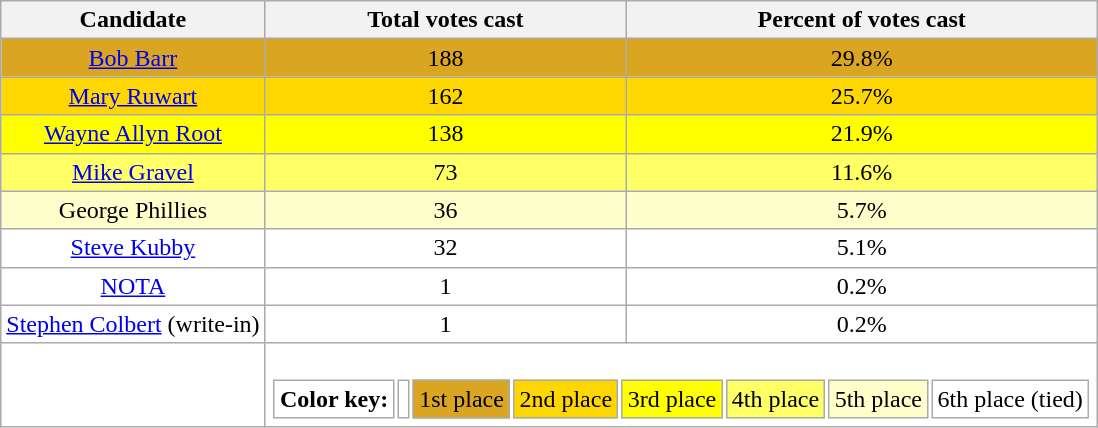<table class="wikitable" style="text-align:center;">
<tr>
<th>Candidate</th>
<th>Total votes cast</th>
<th>Percent of votes cast</th>
</tr>
<tr style="background:Goldenrod;">
<td><a href='#'>Bob Barr</a></td>
<td style="background:Goldenrod;">188</td>
<td>29.8%</td>
</tr>
<tr style="background:Gold;">
<td><a href='#'>Mary Ruwart</a></td>
<td style="background:Gold;">162</td>
<td>25.7%</td>
</tr>
<tr style="background:Yellow;">
<td><a href='#'>Wayne Allyn Root</a></td>
<td style="background:Yellow;">138</td>
<td>21.9%</td>
</tr>
<tr style="background:#ff6;">
<td><a href='#'>Mike Gravel</a></td>
<td style="background:#ff6;">73</td>
<td>11.6%</td>
</tr>
<tr style="background:#ffc;">
<td>George Phillies</td>
<td style="background:#ffc;">36</td>
<td>5.7%</td>
</tr>
<tr style="background:White;">
<td><a href='#'>Steve Kubby</a></td>
<td style="background:White;">32</td>
<td>5.1%</td>
</tr>
<tr style="background:White;">
<td><a href='#'>NOTA</a></td>
<td style="background:White;">1</td>
<td>0.2%</td>
</tr>
<tr style="background:White;">
<td><a href='#'>Stephen Colbert</a> (write-in)</td>
<td style="background:White;">1</td>
<td>0.2%</td>
</tr>
<tr style="background:#fff;">
<td></td>
<td colspan="5"><br><table style="float:left;">
<tr>
<td><strong>Color key:</strong></td>
<td></td>
<td style="background:Goldenrod;">1st place</td>
<td style="background:Gold;">2nd place</td>
<td style="background:Yellow;">3rd place</td>
<td style="background:#ff6;">4th place</td>
<td style="background:#ffc;">5th place</td>
<td style="background:White;">6th place (tied)</td>
</tr>
</table>
</td>
</tr>
</table>
